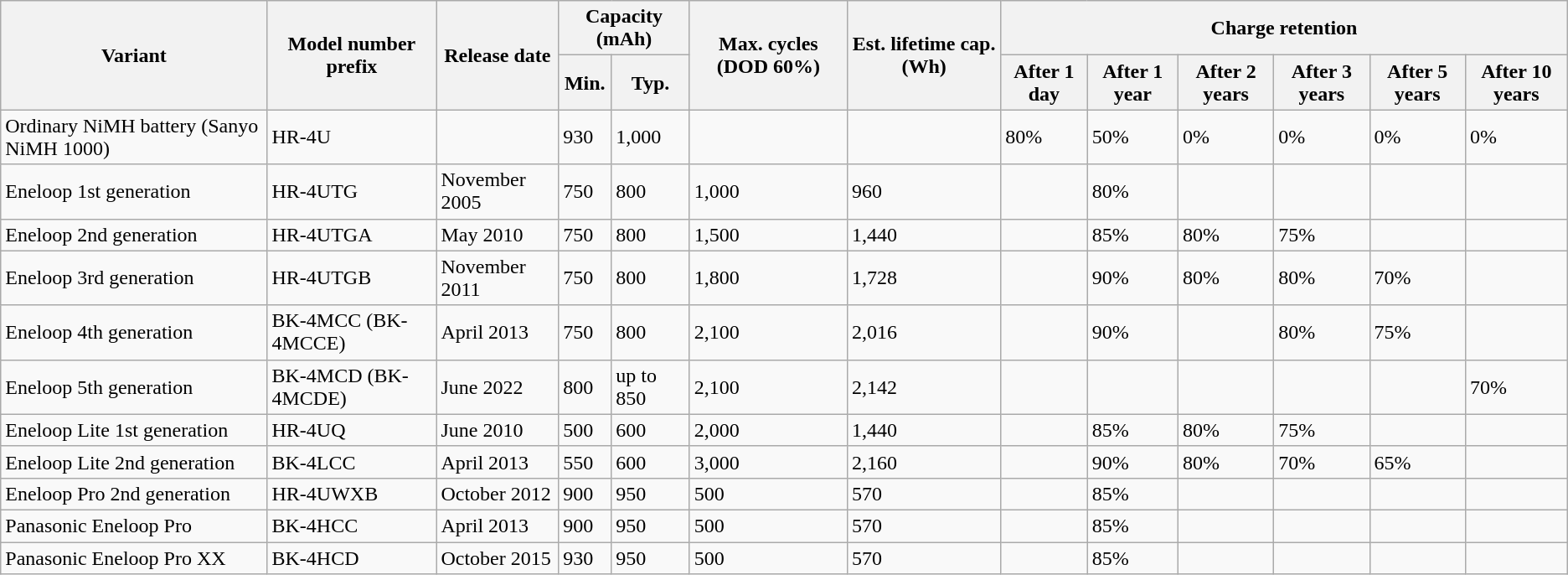<table class="wikitable sortable">
<tr>
<th rowspan="2">Variant</th>
<th rowspan="2">Model number prefix</th>
<th rowspan="2">Release date</th>
<th colspan="2">Capacity (mAh)</th>
<th rowspan="2" data-sort-type="number">Max. cycles (DOD 60%)</th>
<th rowspan="2" data-sort-type="number">Est. lifetime cap. (Wh)</th>
<th colspan="6">Charge retention</th>
</tr>
<tr>
<th>Min.</th>
<th>Typ.</th>
<th>After 1 day</th>
<th>After 1 year</th>
<th>After 2 years</th>
<th>After 3 years</th>
<th>After 5 years</th>
<th>After 10 years</th>
</tr>
<tr>
<td>Ordinary NiMH battery (Sanyo NiMH 1000)</td>
<td>HR-4U</td>
<td></td>
<td>930</td>
<td>1,000</td>
<td></td>
<td></td>
<td>80%</td>
<td>50%</td>
<td>0%</td>
<td>0%</td>
<td>0%</td>
<td>0%</td>
</tr>
<tr>
<td>Eneloop 1st generation</td>
<td>HR-4UTG</td>
<td>November 2005</td>
<td>750</td>
<td>800</td>
<td>1,000</td>
<td>960</td>
<td></td>
<td>80%</td>
<td></td>
<td></td>
<td></td>
<td></td>
</tr>
<tr>
<td>Eneloop 2nd generation</td>
<td>HR-4UTGA</td>
<td>May 2010</td>
<td>750</td>
<td>800</td>
<td>1,500</td>
<td>1,440</td>
<td></td>
<td>85%</td>
<td>80%</td>
<td>75%</td>
<td></td>
<td></td>
</tr>
<tr>
<td>Eneloop 3rd generation</td>
<td>HR-4UTGB</td>
<td>November 2011</td>
<td>750</td>
<td>800</td>
<td>1,800</td>
<td>1,728</td>
<td></td>
<td>90%</td>
<td>80%</td>
<td>80%</td>
<td>70%</td>
<td></td>
</tr>
<tr>
<td>Eneloop 4th generation</td>
<td>BK-4MCC (BK-4MCCE)</td>
<td>April 2013</td>
<td>750</td>
<td>800</td>
<td>2,100</td>
<td>2,016</td>
<td></td>
<td>90%</td>
<td></td>
<td>80%</td>
<td>75%</td>
<td></td>
</tr>
<tr>
<td>Eneloop 5th generation</td>
<td>BK-4MCD (BK-4MCDE)</td>
<td>June 2022</td>
<td>800</td>
<td>up to 850</td>
<td>2,100</td>
<td>2,142</td>
<td></td>
<td></td>
<td></td>
<td></td>
<td></td>
<td>70%</td>
</tr>
<tr>
<td>Eneloop Lite 1st generation</td>
<td>HR-4UQ</td>
<td>June 2010</td>
<td>500</td>
<td>600</td>
<td>2,000</td>
<td>1,440</td>
<td></td>
<td>85%</td>
<td>80%</td>
<td>75%</td>
<td></td>
<td></td>
</tr>
<tr>
<td>Eneloop Lite 2nd generation</td>
<td>BK-4LCC</td>
<td>April 2013</td>
<td>550</td>
<td>600</td>
<td>3,000</td>
<td>2,160</td>
<td></td>
<td>90%</td>
<td>80%</td>
<td>70%</td>
<td>65%</td>
<td></td>
</tr>
<tr>
<td>Eneloop Pro 2nd generation</td>
<td>HR-4UWXB</td>
<td>October 2012</td>
<td>900</td>
<td>950</td>
<td>500</td>
<td>570</td>
<td></td>
<td>85%</td>
<td></td>
<td></td>
<td></td>
<td></td>
</tr>
<tr>
<td>Panasonic Eneloop Pro</td>
<td>BK-4HCC</td>
<td>April 2013</td>
<td>900</td>
<td>950</td>
<td>500</td>
<td>570</td>
<td></td>
<td>85%</td>
<td></td>
<td></td>
<td></td>
<td></td>
</tr>
<tr>
<td>Panasonic Eneloop Pro XX</td>
<td>BK-4HCD</td>
<td>October 2015</td>
<td>930</td>
<td>950</td>
<td>500</td>
<td>570</td>
<td></td>
<td>85%</td>
<td></td>
<td></td>
<td></td>
<td></td>
</tr>
</table>
